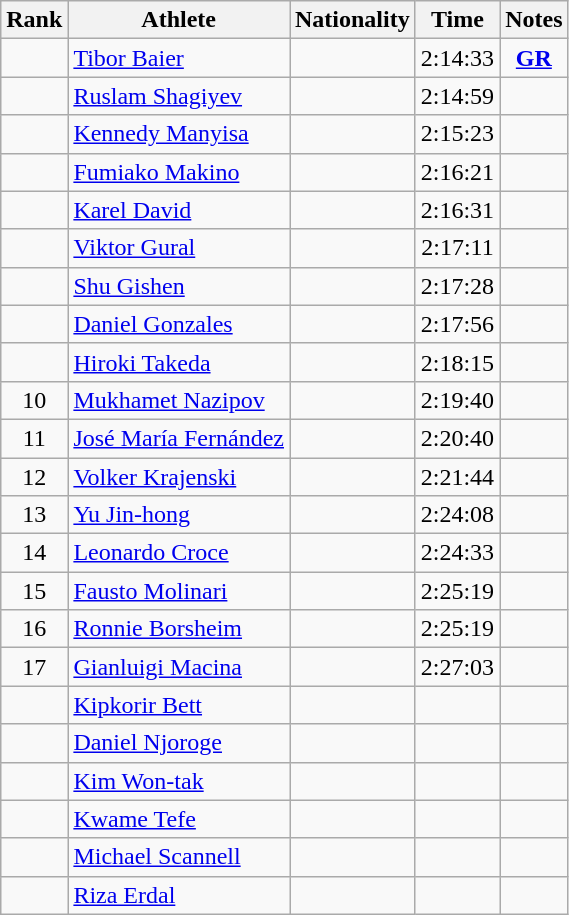<table class="wikitable sortable" style="text-align:center">
<tr>
<th>Rank</th>
<th>Athlete</th>
<th>Nationality</th>
<th>Time</th>
<th>Notes</th>
</tr>
<tr>
<td></td>
<td align=left><a href='#'>Tibor Baier</a></td>
<td align=left></td>
<td>2:14:33</td>
<td><strong><a href='#'>GR</a></strong></td>
</tr>
<tr>
<td></td>
<td align=left><a href='#'>Ruslam Shagiyev</a></td>
<td align=left></td>
<td>2:14:59</td>
<td></td>
</tr>
<tr>
<td></td>
<td align=left><a href='#'>Kennedy Manyisa</a></td>
<td align=left></td>
<td>2:15:23</td>
<td></td>
</tr>
<tr>
<td></td>
<td align=left><a href='#'>Fumiako Makino</a></td>
<td align=left></td>
<td>2:16:21</td>
<td></td>
</tr>
<tr>
<td></td>
<td align=left><a href='#'>Karel David</a></td>
<td align=left></td>
<td>2:16:31</td>
<td></td>
</tr>
<tr>
<td></td>
<td align=left><a href='#'>Viktor Gural</a></td>
<td align=left></td>
<td>2:17:11</td>
<td></td>
</tr>
<tr>
<td></td>
<td align=left><a href='#'>Shu Gishen</a></td>
<td align=left></td>
<td>2:17:28</td>
<td></td>
</tr>
<tr>
<td></td>
<td align=left><a href='#'>Daniel Gonzales</a></td>
<td align=left></td>
<td>2:17:56</td>
<td></td>
</tr>
<tr>
<td></td>
<td align=left><a href='#'>Hiroki Takeda</a></td>
<td align=left></td>
<td>2:18:15</td>
<td></td>
</tr>
<tr>
<td>10</td>
<td align=left><a href='#'>Mukhamet Nazipov</a></td>
<td align=left></td>
<td>2:19:40</td>
<td></td>
</tr>
<tr>
<td>11</td>
<td align=left><a href='#'>José María Fernández</a></td>
<td align=left></td>
<td>2:20:40</td>
<td></td>
</tr>
<tr>
<td>12</td>
<td align=left><a href='#'>Volker Krajenski</a></td>
<td align=left></td>
<td>2:21:44</td>
<td></td>
</tr>
<tr>
<td>13</td>
<td align=left><a href='#'>Yu Jin-hong</a></td>
<td align=left></td>
<td>2:24:08</td>
<td></td>
</tr>
<tr>
<td>14</td>
<td align=left><a href='#'>Leonardo Croce</a></td>
<td align=left></td>
<td>2:24:33</td>
<td></td>
</tr>
<tr>
<td>15</td>
<td align=left><a href='#'>Fausto Molinari</a></td>
<td align=left></td>
<td>2:25:19</td>
<td></td>
</tr>
<tr>
<td>16</td>
<td align=left><a href='#'>Ronnie Borsheim</a></td>
<td align=left></td>
<td>2:25:19</td>
<td></td>
</tr>
<tr>
<td>17</td>
<td align=left><a href='#'>Gianluigi Macina</a></td>
<td align=left></td>
<td>2:27:03</td>
<td></td>
</tr>
<tr>
<td></td>
<td align=left><a href='#'>Kipkorir Bett</a></td>
<td align=left></td>
<td></td>
<td></td>
</tr>
<tr>
<td></td>
<td align=left><a href='#'>Daniel Njoroge</a></td>
<td align=left></td>
<td></td>
<td></td>
</tr>
<tr>
<td></td>
<td align=left><a href='#'>Kim Won-tak</a></td>
<td align=left></td>
<td></td>
<td></td>
</tr>
<tr>
<td></td>
<td align=left><a href='#'>Kwame Tefe</a></td>
<td align=left></td>
<td></td>
<td></td>
</tr>
<tr>
<td></td>
<td align=left><a href='#'>Michael Scannell</a></td>
<td align=left></td>
<td></td>
<td></td>
</tr>
<tr>
<td></td>
<td align=left><a href='#'>Riza Erdal</a></td>
<td align=left></td>
<td></td>
<td></td>
</tr>
</table>
